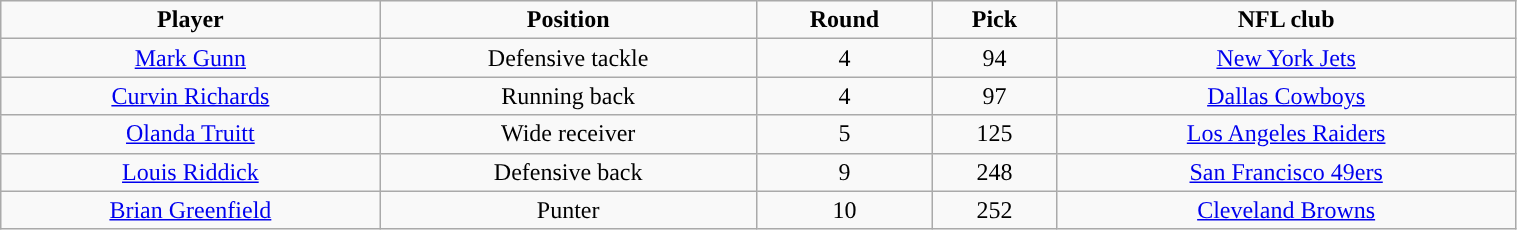<table class="wikitable" style="width:80%;">
<tr style="text-align:center; ">
<td><strong>Player</strong></td>
<td><strong>Position</strong></td>
<td><strong>Round</strong></td>
<td><strong>Pick</strong></td>
<td><strong>NFL club</strong></td>
</tr>
<tr style="text-align:center;" bgcolor="">
<td><a href='#'>Mark Gunn</a></td>
<td>Defensive tackle</td>
<td>4</td>
<td>94</td>
<td><a href='#'>New York Jets</a></td>
</tr>
<tr style="text-align:center;" bgcolor="">
<td><a href='#'>Curvin Richards</a></td>
<td>Running back</td>
<td>4</td>
<td>97</td>
<td><a href='#'>Dallas Cowboys</a></td>
</tr>
<tr style="text-align:center;" bgcolor="">
<td><a href='#'>Olanda Truitt</a></td>
<td>Wide receiver</td>
<td>5</td>
<td>125</td>
<td><a href='#'>Los Angeles Raiders</a></td>
</tr>
<tr style="text-align:center;" bgcolor="">
<td><a href='#'>Louis Riddick</a></td>
<td>Defensive back</td>
<td>9</td>
<td>248</td>
<td><a href='#'>San Francisco 49ers</a></td>
</tr>
<tr style="text-align:center;" bgcolor="">
<td><a href='#'>Brian Greenfield</a></td>
<td>Punter</td>
<td>10</td>
<td>252</td>
<td><a href='#'>Cleveland Browns</a></td>
</tr>
</table>
